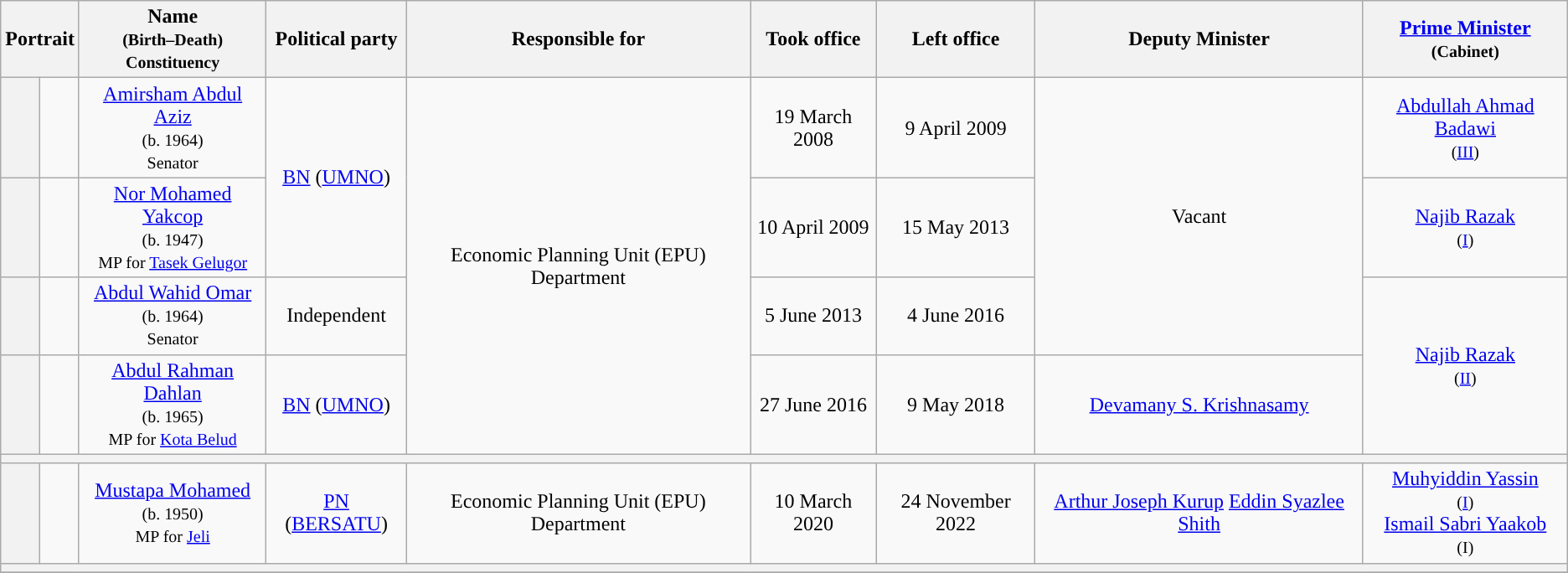<table class="wikitable" style="text-align:center;">
<tr>
<th colspan="2">Portrait</th>
<th>Name<br><small>(Birth–Death)<br>Constituency</small></th>
<th>Political party</th>
<th>Responsible for</th>
<th>Took office</th>
<th>Left office</th>
<th>Deputy Minister</th>
<th><a href='#'>Prime Minister</a><br><small>(Cabinet)</small></th>
</tr>
<tr>
<th style="background:"></th>
<td></td>
<td><a href='#'>Amirsham Abdul Aziz</a><br><small>(b. 1964)<br>Senator</small></td>
<td rowspan="2"><a href='#'>BN</a> (<a href='#'>UMNO</a>)</td>
<td rowspan="4">Economic Planning Unit (EPU) Department</td>
<td>19 March 2008</td>
<td>9 April 2009</td>
<td rowspan="3">Vacant</td>
<td><a href='#'>Abdullah Ahmad Badawi</a><br><small>(<a href='#'>III</a>)</small></td>
</tr>
<tr>
<th style="background:"></th>
<td></td>
<td><a href='#'>Nor Mohamed Yakcop</a><br><small>(b. 1947)<br>MP for <a href='#'>Tasek Gelugor</a></small></td>
<td>10 April 2009</td>
<td>15 May 2013</td>
<td><a href='#'>Najib Razak</a><br><small>(<a href='#'>I</a>)</small></td>
</tr>
<tr>
<th style="background:"></th>
<td></td>
<td><a href='#'>Abdul Wahid Omar</a><br><small>(b. 1964)<br>Senator</small></td>
<td>Independent</td>
<td>5 June 2013</td>
<td>4 June 2016</td>
<td rowspan="2"><a href='#'>Najib Razak</a><br><small>(<a href='#'>II</a>)</small></td>
</tr>
<tr>
<th style="background:"></th>
<td></td>
<td><a href='#'>Abdul Rahman Dahlan</a><br><small>(b. 1965)<br>MP for <a href='#'>Kota Belud</a></small></td>
<td><a href='#'>BN</a> (<a href='#'>UMNO</a>)</td>
<td>27 June 2016</td>
<td>9 May 2018</td>
<td><a href='#'>Devamany S. Krishnasamy</a></td>
</tr>
<tr>
<th colspan="9" bgcolor="cccccc"></th>
</tr>
<tr>
<th style="background: "></th>
<td></td>
<td><a href='#'>Mustapa Mohamed</a><br><small>(b. 1950)<br>MP for <a href='#'>Jeli</a></small></td>
<td><a href='#'>PN</a> (<a href='#'>BERSATU</a>)</td>
<td>Economic Planning Unit (EPU) Department</td>
<td>10 March 2020</td>
<td>24 November 2022</td>
<td><a href='#'>Arthur Joseph Kurup</a>  <a href='#'>Eddin Syazlee Shith</a> </td>
<td><a href='#'>Muhyiddin Yassin</a><br><small>(<a href='#'>I</a>)</small><br> <a href='#'>Ismail Sabri Yaakob</a><br><small>(I)</small></td>
</tr>
<tr>
<th colspan="9" bgcolor="cccccc"></th>
</tr>
<tr>
</tr>
<tr>
</tr>
</table>
